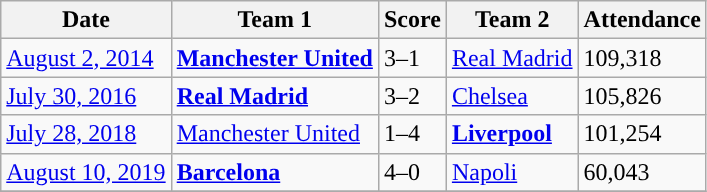<table class="wikitable">
<tr>
<th>Date</th>
<th>Team 1</th>
<th>Score</th>
<th>Team 2</th>
<th>Attendance</th>
</tr>
<tr>
<td><a href='#'>August 2, 2014</a></td>
<td> <strong><a href='#'>Manchester United</a></strong></td>
<td>3–1</td>
<td> <a href='#'>Real Madrid</a></td>
<td>109,318</td>
</tr>
<tr>
<td><a href='#'>July 30, 2016</a></td>
<td> <strong><a href='#'>Real Madrid</a></strong></td>
<td>3–2</td>
<td> <a href='#'>Chelsea</a></td>
<td>105,826</td>
</tr>
<tr>
<td><a href='#'>July 28, 2018</a></td>
<td> <a href='#'>Manchester United</a></td>
<td>1–4</td>
<td> <strong><a href='#'>Liverpool</a></strong></td>
<td>101,254</td>
</tr>
<tr>
<td><a href='#'>August 10, 2019</a></td>
<td> <strong><a href='#'>Barcelona</a></strong></td>
<td>4–0</td>
<td> <a href='#'>Napoli</a></td>
<td>60,043</td>
</tr>
<tr>
</tr>
</table>
